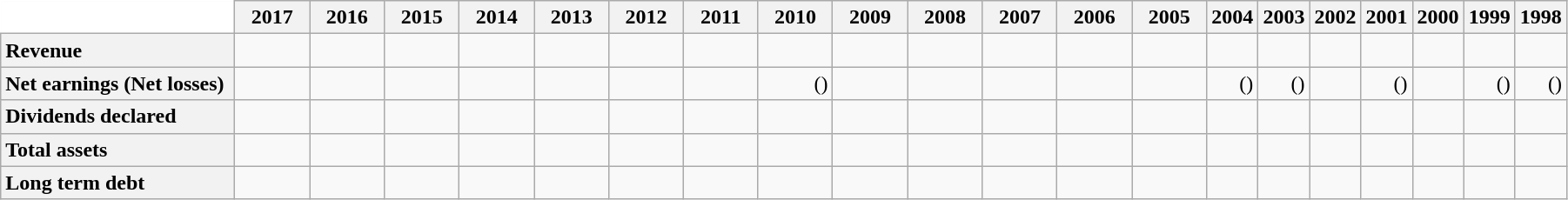<table class="wikitable centre" style="text-align:right; width:95%;">
<tr>
<th scope="col" style="width:22%; background:white; border-top-color:white; border-left-color:white;"></th>
<th scope="col" style="width:6%;">2017</th>
<th scope="col" style="width:6%;">2016</th>
<th scope="col" style="width:6%;">2015</th>
<th scope="col" style="width:6%;">2014</th>
<th scope="col" style="width:6%;">2013</th>
<th scope="col" style="width:6%;">2012</th>
<th scope="col" style="width:6%;">2011</th>
<th scope="col" style="width:6%;">2010</th>
<th scope="col" style="width:6%;">2009</th>
<th scope="col" style="width:6%;">2008</th>
<th scope="col" style="width:6%;">2007</th>
<th scope="col" style="width:6%;">2006</th>
<th scope="col" style="width:6%;">2005</th>
<th scope="col" style="width:6%;">2004</th>
<th scope="col" style="width:6%;">2003</th>
<th scope="col" style="width:6%;">2002</th>
<th scope="col" style="width:6%;">2001</th>
<th scope="col" style="width:6%;">2000</th>
<th scope="col" style="width:6%;">1999</th>
<th scope="col" style="width:6%;">1998</th>
</tr>
<tr>
<th scope="row" style="text-align:left;">Revenue</th>
<td></td>
<td></td>
<td></td>
<td></td>
<td></td>
<td></td>
<td></td>
<td></td>
<td></td>
<td></td>
<td></td>
<td></td>
<td></td>
<td></td>
<td></td>
<td></td>
<td></td>
<td></td>
<td></td>
<td></td>
</tr>
<tr>
<th scope="row" style="text-align:left;">Net earnings (Net losses)</th>
<td></td>
<td></td>
<td></td>
<td></td>
<td></td>
<td></td>
<td></td>
<td>()</td>
<td></td>
<td></td>
<td></td>
<td></td>
<td></td>
<td>()</td>
<td>()</td>
<td></td>
<td>()</td>
<td></td>
<td>()</td>
<td>()</td>
</tr>
<tr>
<th scope="row" style="text-align:left;">Dividends declared</th>
<td></td>
<td></td>
<td></td>
<td></td>
<td></td>
<td></td>
<td></td>
<td></td>
<td></td>
<td></td>
<td></td>
<td></td>
<td></td>
<td></td>
<td></td>
<td></td>
<td></td>
<td></td>
<td></td>
<td></td>
</tr>
<tr>
<th scope="row" style="text-align:left;">Total assets</th>
<td></td>
<td></td>
<td></td>
<td></td>
<td></td>
<td></td>
<td></td>
<td></td>
<td></td>
<td></td>
<td></td>
<td></td>
<td></td>
<td></td>
<td></td>
<td></td>
<td></td>
<td></td>
<td></td>
<td></td>
</tr>
<tr>
<th scope="row" style="text-align:left;">Long term debt</th>
<td></td>
<td></td>
<td></td>
<td></td>
<td></td>
<td></td>
<td></td>
<td></td>
<td></td>
<td></td>
<td></td>
<td></td>
<td></td>
<td></td>
<td></td>
<td></td>
<td></td>
<td></td>
<td></td>
<td></td>
</tr>
</table>
